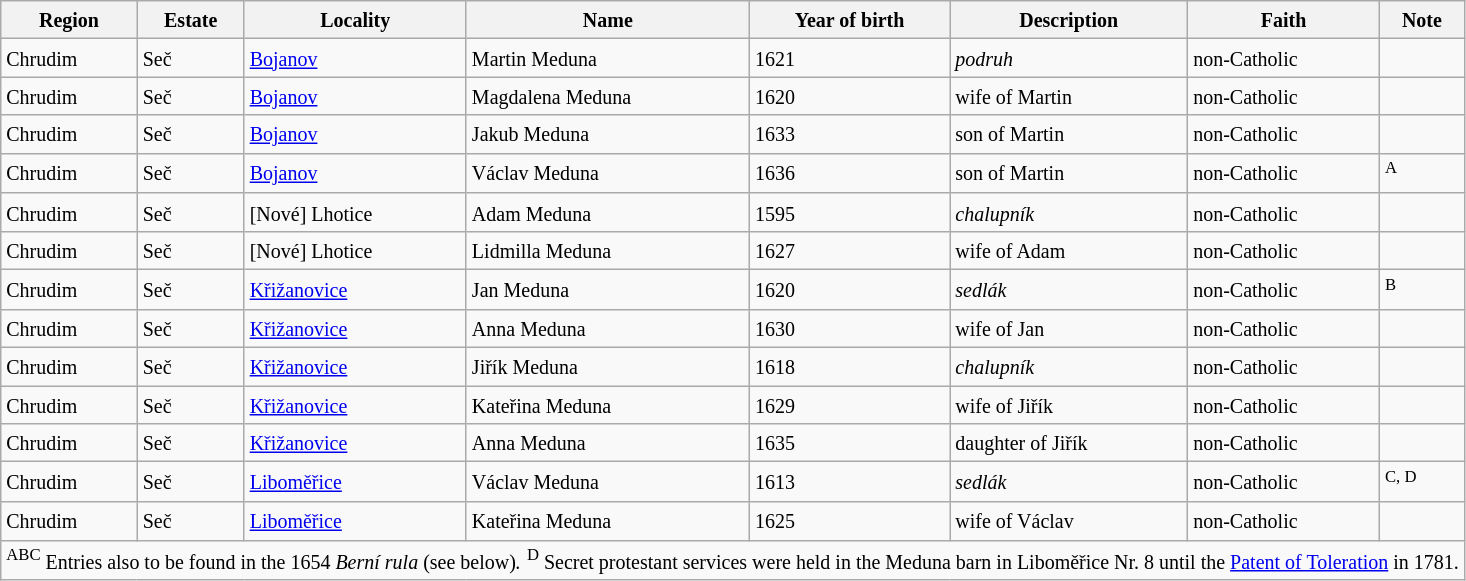<table class="wikitable sortable mw-collapsible mw-collapsed">
<tr>
<th><small>Region</small></th>
<th><small>Estate</small></th>
<th><small>Locality</small></th>
<th><small>Name</small></th>
<th style="white-space:nowrap"><small>Year of birth</small></th>
<th><small>Description</small></th>
<th><small>Faith</small></th>
<th><small>Note</small></th>
</tr>
<tr>
<td><small>Chrudim</small></td>
<td><small>Seč</small></td>
<td><small><a href='#'>Bojanov</a></small></td>
<td><small>Martin Meduna</small></td>
<td><small>1621</small></td>
<td><small><em>podruh</em></small></td>
<td><small>non-Catholic</small></td>
<td></td>
</tr>
<tr>
<td><small>Chrudim</small></td>
<td><small>Seč</small></td>
<td><small><a href='#'>Bojanov</a></small></td>
<td style="white-space:nowrap"><small>Magdalena Meduna</small></td>
<td><small>1620</small></td>
<td><small>wife of Martin</small></td>
<td style="white-space:nowrap"><small>non-Catholic</small></td>
<td></td>
</tr>
<tr>
<td><small>Chrudim</small></td>
<td><small>Seč</small></td>
<td><small><a href='#'>Bojanov</a></small></td>
<td><small>Jakub Meduna</small></td>
<td><small>1633</small></td>
<td><small>son of Martin</small></td>
<td><small>non-Catholic</small></td>
<td></td>
</tr>
<tr>
<td><small>Chrudim</small></td>
<td><small>Seč</small></td>
<td><small><a href='#'>Bojanov</a></small></td>
<td><small>Václav Meduna</small></td>
<td><small>1636</small></td>
<td><small>son of Martin</small></td>
<td><small>non-Catholic</small></td>
<td><small><sup>A</sup></small></td>
</tr>
<tr>
<td><small>Chrudim</small></td>
<td><small>Seč</small></td>
<td><small>[Nové] Lhotice</small></td>
<td><small>Adam Meduna</small></td>
<td><small>1595</small></td>
<td><small><em>chalupník</em></small></td>
<td><small>non-Catholic</small></td>
<td></td>
</tr>
<tr>
<td><small>Chrudim</small></td>
<td><small>Seč</small></td>
<td><small>[Nové] Lhotice</small></td>
<td><small>Lidmilla Meduna</small></td>
<td><small>1627</small></td>
<td><small>wife of Adam</small></td>
<td><small>non-Catholic</small></td>
<td></td>
</tr>
<tr>
<td><small>Chrudim</small></td>
<td><small>Seč</small></td>
<td><small><a href='#'>Křižanovice</a></small></td>
<td><small>Jan Meduna</small></td>
<td><small>1620</small></td>
<td><small><em>sedlák</em></small></td>
<td><small>non-Catholic</small></td>
<td><small><sup>B</sup></small></td>
</tr>
<tr>
<td><small>Chrudim</small></td>
<td><small>Seč</small></td>
<td><small><a href='#'>Křižanovice</a></small></td>
<td><small>Anna Meduna</small></td>
<td><small>1630</small></td>
<td><small>wife of Jan</small></td>
<td><small>non-Catholic</small></td>
<td></td>
</tr>
<tr>
<td><small>Chrudim</small></td>
<td><small>Seč</small></td>
<td><small><a href='#'>Křižanovice</a></small></td>
<td><small>Jiřík Meduna</small></td>
<td><small>1618</small></td>
<td><small><em>chalupník</em></small></td>
<td><small>non-Catholic</small></td>
<td></td>
</tr>
<tr>
<td><small>Chrudim</small></td>
<td><small>Seč</small></td>
<td><small><a href='#'>Křižanovice</a></small></td>
<td><small>Kateřina Meduna</small></td>
<td><small>1629</small></td>
<td><small>wife of Jiřík</small></td>
<td><small>non-Catholic</small></td>
<td></td>
</tr>
<tr>
<td><small>Chrudim</small></td>
<td><small>Seč</small></td>
<td><small><a href='#'>Křižanovice</a></small></td>
<td><small>Anna Meduna</small></td>
<td><small>1635</small></td>
<td><small>daughter of Jiřík</small></td>
<td><small>non-Catholic</small></td>
<td></td>
</tr>
<tr>
<td><small>Chrudim</small></td>
<td><small>Seč</small></td>
<td><small><a href='#'>Liboměřice</a></small></td>
<td><small>Václav Meduna</small></td>
<td><small>1613</small></td>
<td><small><em>sedlák</em></small></td>
<td><small>non-Catholic</small></td>
<td><small><sup>C, D</sup></small></td>
</tr>
<tr>
<td><small>Chrudim</small></td>
<td><small>Seč</small></td>
<td><small><a href='#'>Liboměřice</a></small></td>
<td><small>Kateřina Meduna</small></td>
<td><small>1625</small></td>
<td><small>wife of Václav</small></td>
<td><small>non-Catholic</small></td>
<td></td>
</tr>
<tr>
<td colspan="8"><small><sup>ABC</sup> Entries also to be found in the 1654 <em>Berní rula</em> (see below)<em>.</em></small> <small><sup>D</sup> Secret protestant services were held in the Meduna barn in Liboměřice Nr. 8 until the <a href='#'>Patent of Toleration</a> in 1781.</small></td>
</tr>
</table>
